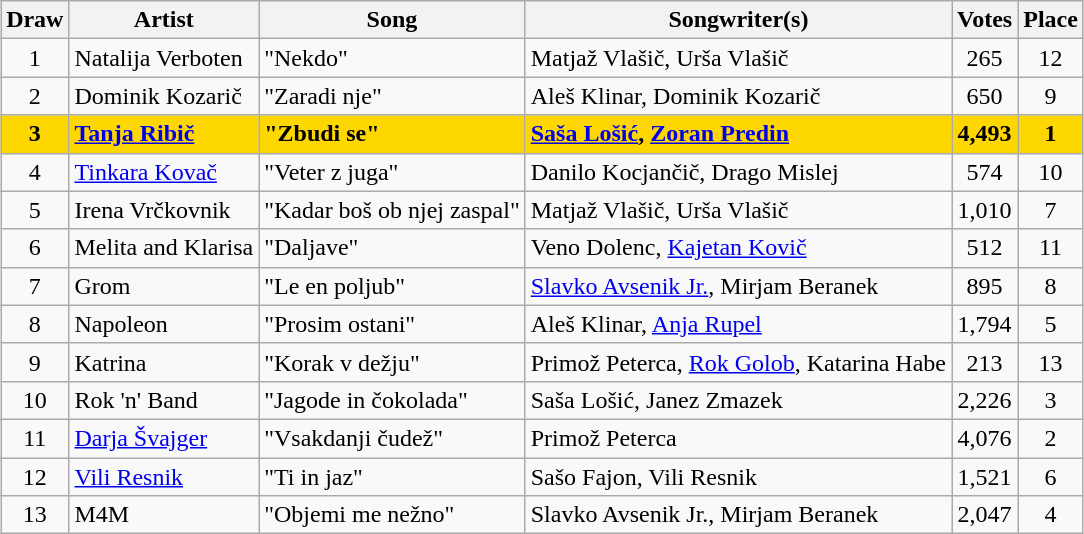<table class="sortable wikitable" style="margin: 1em auto 1em auto; text-align:center">
<tr>
<th>Draw</th>
<th>Artist</th>
<th>Song</th>
<th>Songwriter(s)</th>
<th>Votes</th>
<th>Place</th>
</tr>
<tr>
<td>1</td>
<td align="left">Natalija Verboten</td>
<td align="left">"Nekdo"</td>
<td align="left">Matjaž Vlašič, Urša Vlašič</td>
<td>265</td>
<td>12</td>
</tr>
<tr>
<td>2</td>
<td align="left">Dominik Kozarič</td>
<td align="left">"Zaradi nje"</td>
<td align="left">Aleš Klinar, Dominik Kozarič</td>
<td>650</td>
<td>9</td>
</tr>
<tr style="background:gold; font-weight:bold;">
<td>3</td>
<td align="left"><a href='#'>Tanja Ribič</a></td>
<td align="left">"Zbudi se"</td>
<td align="left"><a href='#'>Saša Lošić</a>, <a href='#'>Zoran Predin</a></td>
<td>4,493</td>
<td>1</td>
</tr>
<tr>
<td>4</td>
<td align="left"><a href='#'>Tinkara Kovač</a></td>
<td align="left">"Veter z juga"</td>
<td align="left">Danilo Kocjančič, Drago Mislej</td>
<td>574</td>
<td>10</td>
</tr>
<tr>
<td>5</td>
<td align="left">Irena Vrčkovnik</td>
<td align="left">"Kadar boš ob njej zaspal"</td>
<td align="left">Matjaž Vlašič, Urša Vlašič</td>
<td>1,010</td>
<td>7</td>
</tr>
<tr>
<td>6</td>
<td align="left">Melita and Klarisa</td>
<td align="left">"Daljave"</td>
<td align="left">Veno Dolenc, <a href='#'>Kajetan Kovič</a></td>
<td>512</td>
<td>11</td>
</tr>
<tr>
<td>7</td>
<td align="left">Grom</td>
<td align="left">"Le en poljub"</td>
<td align="left"><a href='#'>Slavko Avsenik Jr.</a>, Mirjam Beranek</td>
<td>895</td>
<td>8</td>
</tr>
<tr>
<td>8</td>
<td align="left">Napoleon</td>
<td align="left">"Prosim ostani"</td>
<td align="left">Aleš Klinar, <a href='#'>Anja Rupel</a></td>
<td>1,794</td>
<td>5</td>
</tr>
<tr>
<td>9</td>
<td align="left">Katrina</td>
<td align="left">"Korak v dežju"</td>
<td align="left">Primož Peterca, <a href='#'>Rok Golob</a>, Katarina Habe</td>
<td>213</td>
<td>13</td>
</tr>
<tr>
<td>10</td>
<td align="left">Rok 'n' Band</td>
<td align="left">"Jagode in čokolada"</td>
<td align="left">Saša Lošić, Janez Zmazek</td>
<td>2,226</td>
<td>3</td>
</tr>
<tr>
<td>11</td>
<td align="left"><a href='#'>Darja Švajger</a></td>
<td align="left">"Vsakdanji čudež"</td>
<td align="left">Primož Peterca</td>
<td>4,076</td>
<td>2</td>
</tr>
<tr>
<td>12</td>
<td align="left"><a href='#'>Vili Resnik</a></td>
<td align="left">"Ti in jaz"</td>
<td align="left">Sašo Fajon, Vili Resnik</td>
<td>1,521</td>
<td>6</td>
</tr>
<tr>
<td>13</td>
<td align="left">M4M</td>
<td align="left">"Objemi me nežno"</td>
<td align="left">Slavko Avsenik Jr., Mirjam Beranek</td>
<td>2,047</td>
<td>4</td>
</tr>
</table>
